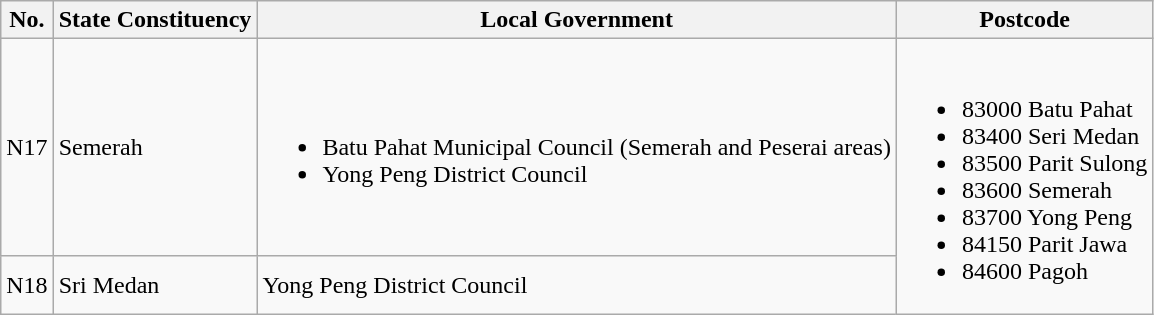<table class="wikitable">
<tr>
<th>No.</th>
<th>State Constituency</th>
<th>Local Government</th>
<th>Postcode</th>
</tr>
<tr>
<td>N17</td>
<td>Semerah</td>
<td><br><ul><li>Batu Pahat Municipal Council (Semerah and Peserai areas)</li><li>Yong Peng District Council</li></ul></td>
<td rowspan="2"><br><ul><li>83000 Batu Pahat</li><li>83400 Seri Medan</li><li>83500 Parit Sulong</li><li>83600 Semerah</li><li>83700 Yong Peng</li><li>84150 Parit Jawa</li><li>84600 Pagoh</li></ul></td>
</tr>
<tr>
<td>N18</td>
<td>Sri Medan</td>
<td>Yong Peng District Council</td>
</tr>
</table>
